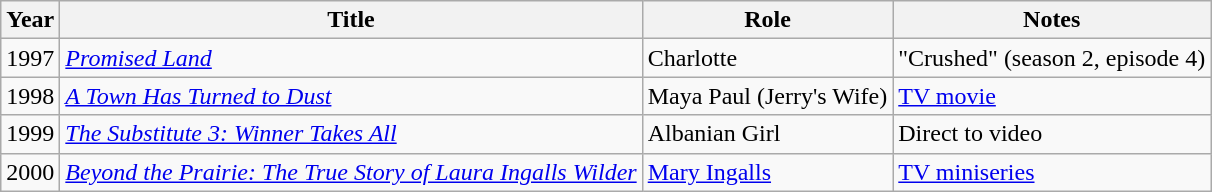<table class="wikitable sortable">
<tr>
<th>Year</th>
<th>Title</th>
<th>Role</th>
<th>Notes</th>
</tr>
<tr>
<td>1997</td>
<td><em><a href='#'>Promised Land</a></em></td>
<td>Charlotte</td>
<td>"Crushed" (season 2, episode 4)</td>
</tr>
<tr>
<td>1998</td>
<td><em><a href='#'>A Town Has Turned to Dust</a></em></td>
<td>Maya Paul (Jerry's Wife)</td>
<td><a href='#'>TV movie</a></td>
</tr>
<tr>
<td>1999</td>
<td><em><a href='#'>The Substitute 3: Winner Takes All</a></em></td>
<td>Albanian Girl</td>
<td>Direct to video</td>
</tr>
<tr>
<td>2000</td>
<td><em><a href='#'>Beyond the Prairie: The True Story of Laura Ingalls Wilder</a></em></td>
<td><a href='#'>Mary Ingalls</a></td>
<td><a href='#'>TV miniseries</a></td>
</tr>
</table>
